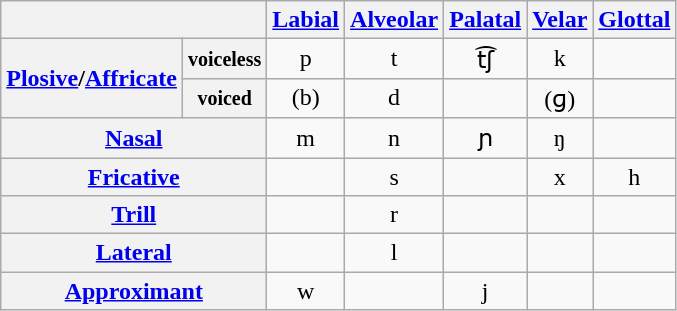<table class="wikitable" style="text-align:center">
<tr>
<th colspan="2"></th>
<th><a href='#'>Labial</a></th>
<th><a href='#'>Alveolar</a></th>
<th><a href='#'>Palatal</a></th>
<th><a href='#'>Velar</a></th>
<th><a href='#'>Glottal</a></th>
</tr>
<tr>
<th rowspan="2"><a href='#'>Plosive</a>/<a href='#'>Affricate</a></th>
<th><small>voiceless</small></th>
<td>p</td>
<td>t</td>
<td>t͡ʃ</td>
<td>k</td>
<td></td>
</tr>
<tr>
<th><small>voiced</small></th>
<td>(b)</td>
<td>d</td>
<td></td>
<td>(ɡ)</td>
<td></td>
</tr>
<tr>
<th colspan="2"><a href='#'>Nasal</a></th>
<td>m</td>
<td>n</td>
<td>ɲ</td>
<td>ŋ</td>
<td></td>
</tr>
<tr>
<th colspan="2"><a href='#'>Fricative</a></th>
<td></td>
<td>s</td>
<td></td>
<td>x</td>
<td>h</td>
</tr>
<tr>
<th colspan="2"><a href='#'>Trill</a></th>
<td></td>
<td>r</td>
<td></td>
<td></td>
<td></td>
</tr>
<tr>
<th colspan="2"><a href='#'>Lateral</a></th>
<td></td>
<td>l</td>
<td></td>
<td></td>
<td></td>
</tr>
<tr>
<th colspan="2"><a href='#'>Approximant</a></th>
<td>w</td>
<td></td>
<td>j</td>
<td></td>
<td></td>
</tr>
</table>
